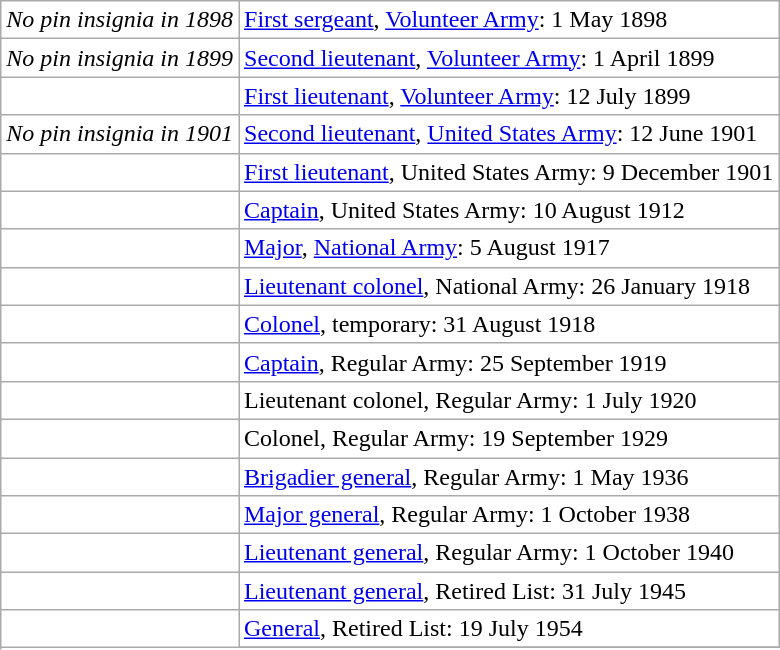<table class="wikitable" style="background:white">
<tr>
<td align="center"><em>No pin insignia in 1898</em></td>
<td><a href='#'>First sergeant</a>, <a href='#'>Volunteer Army</a>: 1 May 1898</td>
</tr>
<tr>
<td align="center"><em>No pin insignia in 1899</em></td>
<td><a href='#'>Second lieutenant</a>, <a href='#'>Volunteer Army</a>: 1 April 1899</td>
</tr>
<tr>
<td align="center"></td>
<td><a href='#'>First lieutenant</a>, <a href='#'>Volunteer Army</a>: 12 July 1899</td>
</tr>
<tr>
<td align="center"><em>No pin insignia in 1901</em></td>
<td><a href='#'>Second lieutenant</a>, <a href='#'>United States Army</a>: 12 June 1901</td>
</tr>
<tr>
<td align="center"></td>
<td><a href='#'>First lieutenant</a>, United States Army: 9 December 1901</td>
</tr>
<tr>
<td align="center"></td>
<td><a href='#'>Captain</a>, United States Army: 10 August 1912</td>
</tr>
<tr>
<td align="center"></td>
<td><a href='#'>Major</a>, <a href='#'>National Army</a>: 5 August 1917</td>
</tr>
<tr>
<td align="center"></td>
<td><a href='#'>Lieutenant colonel</a>, National Army: 26 January 1918</td>
</tr>
<tr>
<td align="center"></td>
<td><a href='#'>Colonel</a>, temporary: 31 August 1918</td>
</tr>
<tr>
<td align="center"></td>
<td><a href='#'>Captain</a>, Regular Army: 25 September 1919</td>
</tr>
<tr>
<td align="center"></td>
<td>Lieutenant colonel, Regular Army: 1 July 1920</td>
</tr>
<tr>
<td align="center"></td>
<td>Colonel, Regular Army: 19 September 1929</td>
</tr>
<tr>
<td align="center"></td>
<td><a href='#'>Brigadier general</a>, Regular Army: 1 May 1936</td>
</tr>
<tr>
<td align="center"></td>
<td><a href='#'>Major general</a>, Regular Army: 1 October 1938</td>
</tr>
<tr>
<td align="center"></td>
<td><a href='#'>Lieutenant general</a>, Regular Army: 1 October 1940</td>
</tr>
<tr>
<td align="center"></td>
<td><a href='#'>Lieutenant general</a>, Retired List: 31 July 1945</td>
</tr>
<tr>
<td align="center" rowspan="2"></td>
<td><a href='#'>General</a>, Retired List: 19 July 1954</td>
</tr>
<tr>
</tr>
</table>
